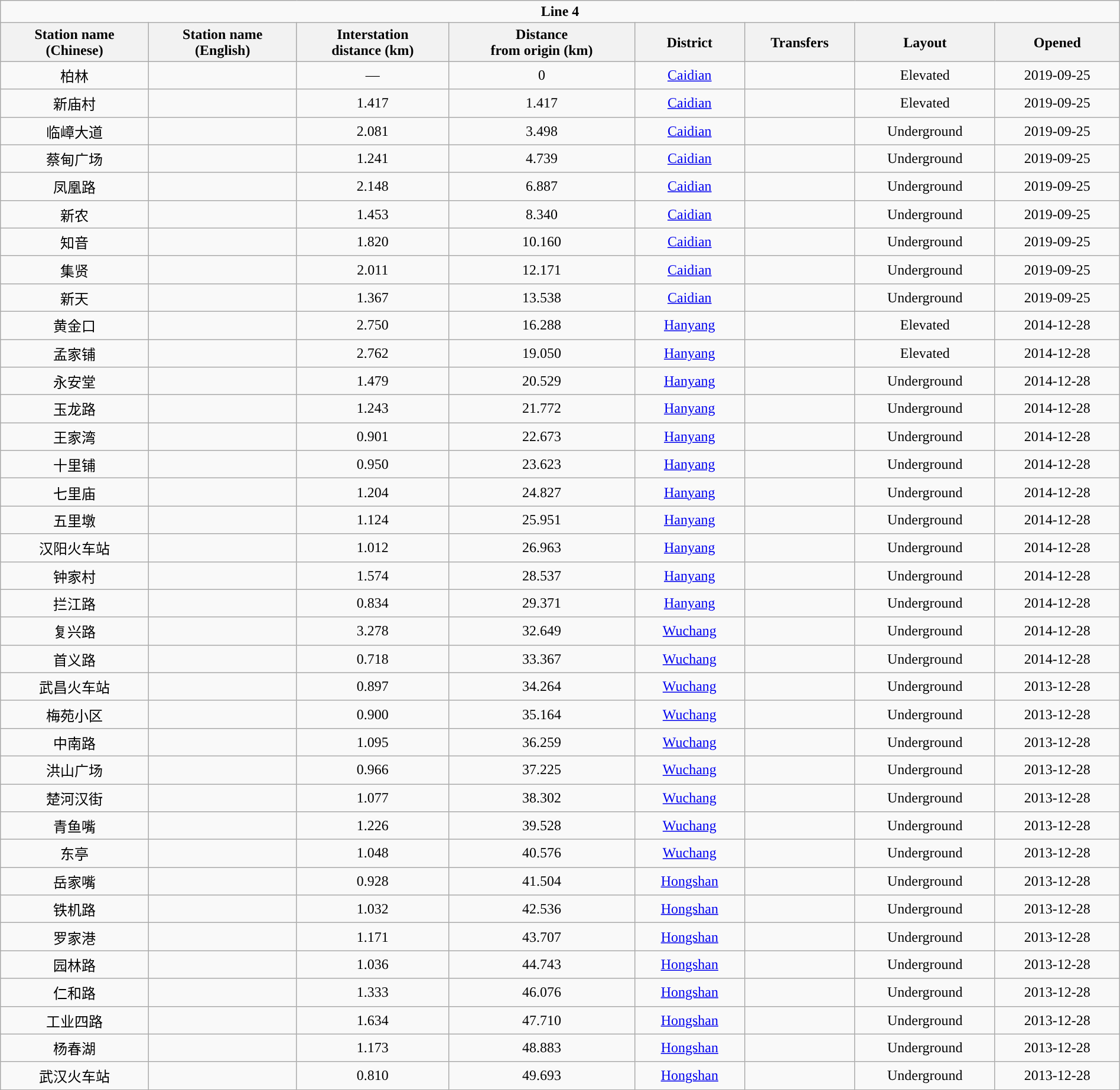<table class="wikitable" style="width:100%; text-align: center;">
<tr>
<td align=center colspan=10><span><strong>Line 4</strong></span></td>
</tr>
<tr bgcolor="#CCCCCC">
<th>Station name<br>(Chinese)</th>
<th>Station name<br>(English)</th>
<th>Interstation<br>distance (km)</th>
<th>Distance<br>from origin (km)</th>
<th>District</th>
<th>Transfers</th>
<th>Layout</th>
<th>Opened</th>
</tr>
<tr>
<td>柏林</td>
<td></td>
<td>—</td>
<td>0</td>
<td><a href='#'>Caidian</a></td>
<td></td>
<td>Elevated</td>
<td>2019-09-25</td>
</tr>
<tr>
<td>新庙村</td>
<td></td>
<td>1.417</td>
<td>1.417</td>
<td><a href='#'>Caidian</a></td>
<td></td>
<td>Elevated</td>
<td>2019-09-25</td>
</tr>
<tr>
<td>临嶂大道</td>
<td></td>
<td>2.081</td>
<td>3.498</td>
<td><a href='#'>Caidian</a></td>
<td></td>
<td>Underground</td>
<td>2019-09-25</td>
</tr>
<tr>
<td>蔡甸广场</td>
<td></td>
<td>1.241</td>
<td>4.739</td>
<td><a href='#'>Caidian</a></td>
<td></td>
<td>Underground</td>
<td>2019-09-25</td>
</tr>
<tr>
<td>凤凰路</td>
<td></td>
<td>2.148</td>
<td>6.887</td>
<td><a href='#'>Caidian</a></td>
<td></td>
<td>Underground</td>
<td>2019-09-25</td>
</tr>
<tr>
<td>新农</td>
<td></td>
<td>1.453</td>
<td>8.340</td>
<td><a href='#'>Caidian</a></td>
<td></td>
<td>Underground</td>
<td>2019-09-25</td>
</tr>
<tr>
<td>知音</td>
<td></td>
<td>1.820</td>
<td>10.160</td>
<td><a href='#'>Caidian</a></td>
<td></td>
<td>Underground</td>
<td>2019-09-25</td>
</tr>
<tr>
<td>集贤</td>
<td></td>
<td>2.011</td>
<td>12.171</td>
<td><a href='#'>Caidian</a></td>
<td></td>
<td>Underground</td>
<td>2019-09-25</td>
</tr>
<tr>
<td>新天</td>
<td></td>
<td>1.367</td>
<td>13.538</td>
<td><a href='#'>Caidian</a></td>
<td></td>
<td>Underground</td>
<td>2019-09-25</td>
</tr>
<tr>
<td>黄金口</td>
<td></td>
<td>2.750</td>
<td>16.288</td>
<td><a href='#'>Hanyang</a></td>
<td></td>
<td>Elevated</td>
<td>2014-12-28</td>
</tr>
<tr>
<td>孟家铺</td>
<td></td>
<td>2.762</td>
<td>19.050</td>
<td><a href='#'>Hanyang</a></td>
<td></td>
<td>Elevated</td>
<td>2014-12-28</td>
</tr>
<tr>
<td>永安堂</td>
<td></td>
<td>1.479</td>
<td>20.529</td>
<td><a href='#'>Hanyang</a></td>
<td></td>
<td>Underground</td>
<td>2014-12-28</td>
</tr>
<tr>
<td>玉龙路</td>
<td></td>
<td>1.243</td>
<td>21.772</td>
<td><a href='#'>Hanyang</a></td>
<td></td>
<td>Underground</td>
<td>2014-12-28</td>
</tr>
<tr>
<td>王家湾</td>
<td></td>
<td>0.901</td>
<td>22.673</td>
<td><a href='#'>Hanyang</a></td>
<td></td>
<td>Underground</td>
<td>2014-12-28</td>
</tr>
<tr>
<td>十里铺</td>
<td></td>
<td>0.950</td>
<td>23.623</td>
<td><a href='#'>Hanyang</a></td>
<td><em></em></td>
<td>Underground</td>
<td>2014-12-28</td>
</tr>
<tr>
<td>七里庙</td>
<td></td>
<td>1.204</td>
<td>24.827</td>
<td><a href='#'>Hanyang</a></td>
<td></td>
<td>Underground</td>
<td>2014-12-28</td>
</tr>
<tr>
<td>五里墩</td>
<td></td>
<td>1.124</td>
<td>25.951</td>
<td><a href='#'>Hanyang</a></td>
<td><em></em></td>
<td>Underground</td>
<td>2014-12-28</td>
</tr>
<tr>
<td style="white-space:nowrap">汉阳火车站</td>
<td></td>
<td>1.012</td>
<td>26.963</td>
<td><a href='#'>Hanyang</a></td>
<td></td>
<td>Underground</td>
<td>2014-12-28</td>
</tr>
<tr>
<td>钟家村</td>
<td></td>
<td>1.574</td>
<td>28.537</td>
<td><a href='#'>Hanyang</a></td>
<td></td>
<td>Underground</td>
<td>2014-12-28</td>
</tr>
<tr>
<td>拦江路</td>
<td></td>
<td>0.834</td>
<td>29.371</td>
<td><a href='#'>Hanyang</a></td>
<td></td>
<td>Underground</td>
<td>2014-12-28</td>
</tr>
<tr>
<td>复兴路</td>
<td></td>
<td>3.278</td>
<td>32.649</td>
<td><a href='#'>Wuchang</a></td>
<td></td>
<td>Underground</td>
<td>2014-12-28</td>
</tr>
<tr>
<td>首义路</td>
<td></td>
<td>0.718</td>
<td>33.367</td>
<td><a href='#'>Wuchang</a></td>
<td></td>
<td>Underground</td>
<td>2014-12-28</td>
</tr>
<tr>
<td style="white-space:nowrap">武昌火车站</td>
<td></td>
<td>0.897</td>
<td>34.264</td>
<td><a href='#'>Wuchang</a></td>
<td></td>
<td>Underground</td>
<td>2013-12-28</td>
</tr>
<tr>
<td>梅苑小区</td>
<td></td>
<td>0.900</td>
<td>35.164</td>
<td><a href='#'>Wuchang</a></td>
<td></td>
<td>Underground</td>
<td>2013-12-28</td>
</tr>
<tr>
<td>中南路</td>
<td></td>
<td>1.095</td>
<td>36.259</td>
<td><a href='#'>Wuchang</a></td>
<td></td>
<td>Underground</td>
<td>2013-12-28</td>
</tr>
<tr>
<td>洪山广场</td>
<td></td>
<td>0.966</td>
<td>37.225</td>
<td><a href='#'>Wuchang</a></td>
<td></td>
<td>Underground</td>
<td>2013-12-28</td>
</tr>
<tr>
<td>楚河汉街</td>
<td></td>
<td>1.077</td>
<td>38.302</td>
<td><a href='#'>Wuchang</a></td>
<td></td>
<td>Underground</td>
<td>2013-12-28</td>
</tr>
<tr>
<td>青鱼嘴</td>
<td></td>
<td>1.226</td>
<td>39.528</td>
<td><a href='#'>Wuchang</a></td>
<td></td>
<td>Underground</td>
<td>2013-12-28</td>
</tr>
<tr>
<td>东亭</td>
<td></td>
<td>1.048</td>
<td>40.576</td>
<td><a href='#'>Wuchang</a></td>
<td></td>
<td>Underground</td>
<td>2013-12-28</td>
</tr>
<tr>
<td>岳家嘴</td>
<td></td>
<td>0.928</td>
<td>41.504</td>
<td><a href='#'>Hongshan</a></td>
<td></td>
<td>Underground</td>
<td>2013-12-28</td>
</tr>
<tr>
<td>铁机路</td>
<td></td>
<td>1.032</td>
<td>42.536</td>
<td><a href='#'>Hongshan</a></td>
<td></td>
<td>Underground</td>
<td>2013-12-28</td>
</tr>
<tr>
<td>罗家港</td>
<td></td>
<td>1.171</td>
<td>43.707</td>
<td><a href='#'>Hongshan</a></td>
<td></td>
<td>Underground</td>
<td>2013-12-28</td>
</tr>
<tr>
<td>园林路</td>
<td></td>
<td>1.036</td>
<td>44.743</td>
<td><a href='#'>Hongshan</a></td>
<td><em></em></td>
<td>Underground</td>
<td>2013-12-28</td>
</tr>
<tr>
<td>仁和路</td>
<td></td>
<td>1.333</td>
<td>46.076</td>
<td><a href='#'>Hongshan</a></td>
<td></td>
<td>Underground</td>
<td>2013-12-28</td>
</tr>
<tr>
<td>工业四路</td>
<td></td>
<td>1.634</td>
<td>47.710</td>
<td><a href='#'>Hongshan</a></td>
<td></td>
<td>Underground</td>
<td>2013-12-28</td>
</tr>
<tr>
<td>杨春湖</td>
<td></td>
<td>1.173</td>
<td>48.883</td>
<td><a href='#'>Hongshan</a></td>
<td></td>
<td>Underground</td>
<td>2013-12-28</td>
</tr>
<tr>
<td style="white-space:nowrap">武汉火车站</td>
<td></td>
<td>0.810</td>
<td>49.693</td>
<td><a href='#'>Hongshan</a></td>
<td>  </td>
<td>Underground</td>
<td>2013-12-28</td>
</tr>
</table>
